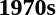<table class="collapsible collapsed" border="0" style="width:50%">
<tr>
<th style="width:50em; text-align:left"><strong>1970s</strong></th>
<th></th>
</tr>
<tr>
<td><br></td>
</tr>
</table>
